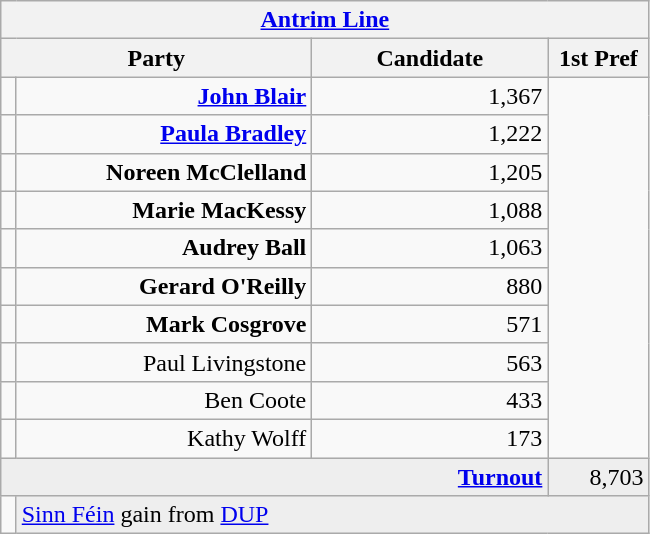<table class="wikitable">
<tr>
<th colspan="4" align="center"><a href='#'>Antrim Line</a></th>
</tr>
<tr>
<th colspan="2" align="center" width=200>Party</th>
<th width=150>Candidate</th>
<th width=60>1st Pref</th>
</tr>
<tr>
<td></td>
<td align="right"><strong><a href='#'>John Blair</a></strong></td>
<td align="right">1,367</td>
</tr>
<tr>
<td></td>
<td align="right"><strong><a href='#'>Paula Bradley</a></strong></td>
<td align="right">1,222</td>
</tr>
<tr>
<td></td>
<td align="right"><strong>Noreen McClelland</strong></td>
<td align="right">1,205</td>
</tr>
<tr>
<td></td>
<td align="right"><strong>Marie MacKessy</strong></td>
<td align="right">1,088</td>
</tr>
<tr>
<td></td>
<td align="right"><strong>Audrey Ball</strong></td>
<td align="right">1,063</td>
</tr>
<tr>
<td></td>
<td align="right"><strong>Gerard O'Reilly</strong></td>
<td align="right">880</td>
</tr>
<tr>
<td></td>
<td align="right"><strong>Mark Cosgrove</strong></td>
<td align="right">571</td>
</tr>
<tr>
<td></td>
<td align="right">Paul Livingstone</td>
<td align="right">563</td>
</tr>
<tr>
<td></td>
<td align="right">Ben Coote</td>
<td align="right">433</td>
</tr>
<tr>
<td></td>
<td align="right">Kathy Wolff</td>
<td align="right">173</td>
</tr>
<tr bgcolor="EEEEEE">
<td colspan=3 align="right"><strong><a href='#'>Turnout</a></strong></td>
<td align="right">8,703</td>
</tr>
<tr>
<td bgcolor=></td>
<td colspan=3 bgcolor="EEEEEE"><a href='#'>Sinn Féin</a> gain from <a href='#'>DUP</a></td>
</tr>
</table>
